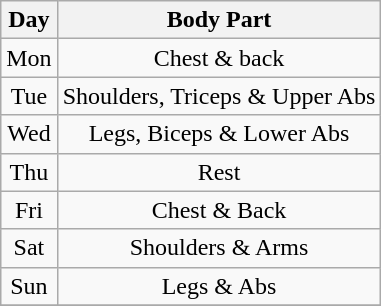<table class="wikitable" style="text-align: center;">
<tr>
<th>Day</th>
<th>Body Part</th>
</tr>
<tr>
<td>Mon</td>
<td>Chest & back</td>
</tr>
<tr>
<td>Tue</td>
<td>Shoulders, Triceps & Upper Abs</td>
</tr>
<tr>
<td>Wed</td>
<td>Legs, Biceps & Lower Abs</td>
</tr>
<tr>
<td>Thu</td>
<td>Rest</td>
</tr>
<tr>
<td>Fri</td>
<td>Chest & Back</td>
</tr>
<tr>
<td>Sat</td>
<td>Shoulders & Arms</td>
</tr>
<tr>
<td>Sun</td>
<td>Legs & Abs</td>
</tr>
<tr>
</tr>
</table>
